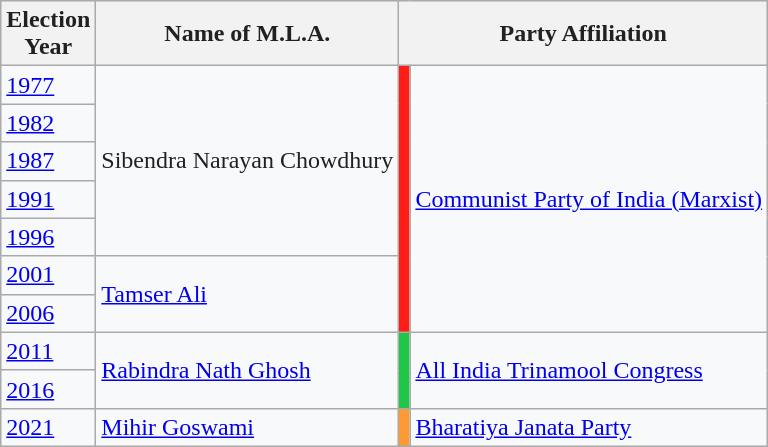<table class="wikitable sortable">
<tr style="font-weight:bold; text-align:center; background-color:#EAECF0;">
<th style="vertical-align:middle; color:#202122;">Election<br>Year</th>
<th style="vertical-align:middle; color:#202122;">Name of M.L.A.</th>
<th style="vertical-align:middle; color:#202122;" Colspan=2>Party Affiliation</th>
</tr>
<tr style="background-color:#F8F9FA;">
<td style="color:#0645AD;"><a href='#'>1977</a></td>
<td rowspan="5" style="vertical-align:middle; color:#202122;">Sibendra Narayan Chowdhury</td>
<td rowspan="7" style="background-color:#ff1d15;"></td>
<td rowspan="7" style="color:#0645AD;"><a href='#'>Communist Party of India (Marxist)</a></td>
</tr>
<tr>
<td style="vertical-align:middle; background-color:#F8F9FA; color:#202122;"><a href='#'>1982</a></td>
</tr>
<tr>
<td style="vertical-align:middle; background-color:#F8F9FA; color:#202122;"><a href='#'>1987</a></td>
</tr>
<tr>
<td style="vertical-align:middle; background-color:#F8F9FA; color:#202122;"><a href='#'>1991</a></td>
</tr>
<tr>
<td style="vertical-align:middle; background-color:#F8F9FA; color:#202122;"><a href='#'>1996</a></td>
</tr>
<tr>
<td style="background-color:#F8F9FA; color:#0645AD;"><a href='#'>2001</a></td>
<td rowspan="2" style="vertical-align:middle; background-color:#F8F9FA; color:#202122;"><a href='#'>Tamser Ali</a></td>
</tr>
<tr>
<td style="background-color:#F8F9FA; color:#0645AD;"><a href='#'>2006</a></td>
</tr>
<tr style="background-color:#F8F9FA;">
<td style="color:#0645AD;"><a href='#'>2011</a></td>
<td rowspan="2" style="vertical-align:middle; color:#202122;"><a href='#'>Rabindra Nath Ghosh</a></td>
<td rowspan="2" style="background-color:#20c646;"></td>
<td rowspan="2" style="color:#0645AD;"><a href='#'>All India Trinamool Congress</a></td>
</tr>
<tr>
<td style="background-color:#F8F9FA; color:#0645AD;"><a href='#'>2016</a></td>
</tr>
<tr style="background-color:#F8F9FA;">
<td style="color:#0645AD;"><a href='#'>2021</a></td>
<td style="vertical-align:middle; color:#202122;"><a href='#'>Mihir Goswami</a></td>
<td style="background-color:#ff9933;"></td>
<td style="color:#0645AD;"><a href='#'>Bharatiya Janata Party</a></td>
</tr>
</table>
